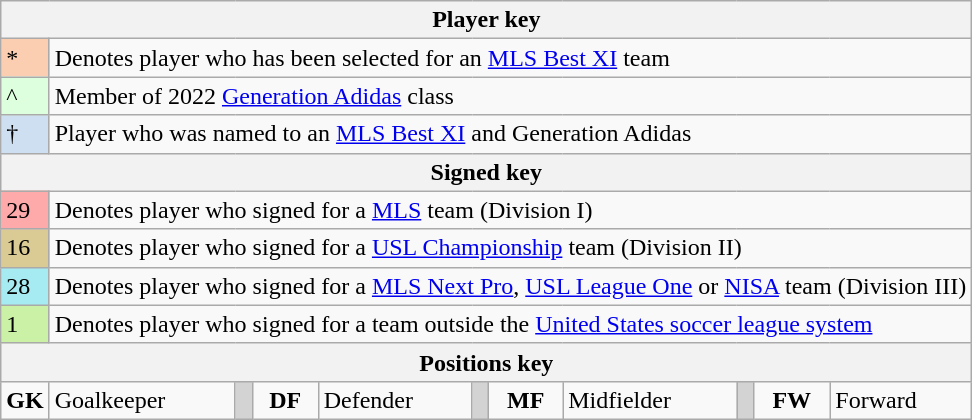<table class="wikitable">
<tr>
<th colspan="11">Player key</th>
</tr>
<tr>
<td scope="row" style="background:#FBCEB1;">*</td>
<td colspan="11">Denotes player who has been selected for an <a href='#'>MLS Best XI</a> team</td>
</tr>
<tr>
<td scope="row" style="background:#ddffdd;">^</td>
<td colspan="11">Member of 2022 <a href='#'>Generation Adidas</a> class</td>
</tr>
<tr>
<td scope="row" style="background:#cedff2;">†</td>
<td colspan="11">Player who was named to an <a href='#'>MLS Best XI</a> and Generation Adidas</td>
</tr>
<tr>
<th colspan="11">Signed key</th>
</tr>
<tr>
<td scope="row" style="background:#FEAAAA;">29</td>
<td colspan="11">Denotes player who signed for a <a href='#'>MLS</a> team (Division I)</td>
</tr>
<tr>
<td scope="row" style="background:#DACB95;">16</td>
<td colspan="11">Denotes player who signed for a <a href='#'>USL Championship</a> team (Division II)</td>
</tr>
<tr>
<td scope="row" style="background:#A6EBF1;">28</td>
<td colspan="11">Denotes player who signed for a <a href='#'>MLS Next Pro</a>, <a href='#'>USL League One</a> or <a href='#'>NISA</a> team (Division III)</td>
</tr>
<tr>
<td scope="row" style="background:#CBF1A6;">1</td>
<td colspan="11">Denotes player who signed for a team outside the <a href='#'>United States soccer league system</a></td>
</tr>
<tr>
<th colspan="11">Positions key</th>
</tr>
<tr>
<td style="text-align:center;"><strong>GK</strong></td>
<td style="text-align:left;">Goalkeeper</td>
<td style="background-color:lightgrey;"></td>
<td style="text-align:center;"><strong>DF</strong></td>
<td style="text-align:left;">Defender</td>
<td style="background-color:lightgrey;"></td>
<td style="text-align:center;"><strong>MF</strong></td>
<td style="text-align:left;">Midfielder</td>
<td style="background-color:lightgrey;"></td>
<td style="text-align:center;"><strong>FW</strong></td>
<td style="text-align:left;">Forward</td>
</tr>
</table>
